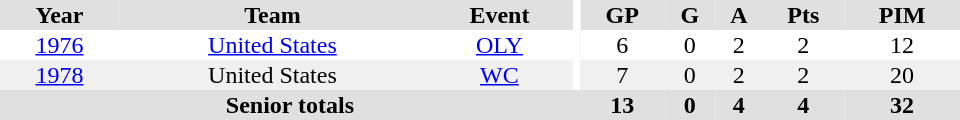<table border="0" cellpadding="1" cellspacing="0" ID="Table3" style="text-align:center; width:40em">
<tr bgcolor="#e0e0e0">
<th>Year</th>
<th>Team</th>
<th>Event</th>
<th rowspan="102" bgcolor="#ffffff"></th>
<th>GP</th>
<th>G</th>
<th>A</th>
<th>Pts</th>
<th>PIM</th>
</tr>
<tr>
<td><a href='#'>1976</a></td>
<td><a href='#'>United States</a></td>
<td><a href='#'>OLY</a></td>
<td>6</td>
<td>0</td>
<td>2</td>
<td>2</td>
<td>12</td>
</tr>
<tr bgcolor="#f0f0f0">
<td><a href='#'>1978</a></td>
<td>United States</td>
<td><a href='#'>WC</a></td>
<td>7</td>
<td>0</td>
<td>2</td>
<td>2</td>
<td>20</td>
</tr>
<tr bgcolor="#e0e0e0">
<th colspan="4">Senior totals</th>
<th>13</th>
<th>0</th>
<th>4</th>
<th>4</th>
<th>32</th>
</tr>
</table>
